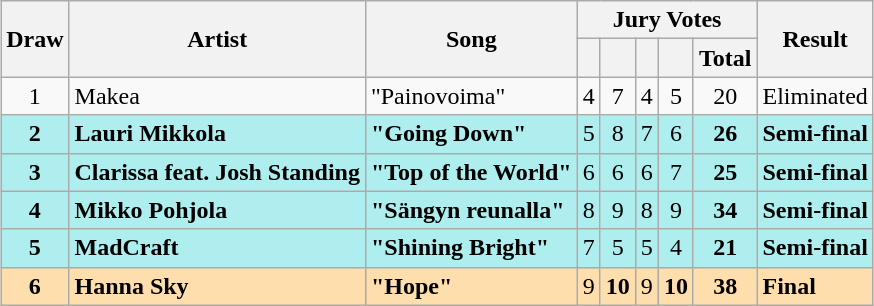<table class="sortable wikitable" style="margin: 1em auto 1em auto; text-align:center;">
<tr>
<th rowspan="2">Draw</th>
<th rowspan="2">Artist</th>
<th rowspan="2">Song</th>
<th colspan="5">Jury Votes</th>
<th rowspan="2">Result</th>
</tr>
<tr>
<th></th>
<th></th>
<th></th>
<th></th>
<th>Total</th>
</tr>
<tr>
<td>1</td>
<td align="left">Makea</td>
<td align="left">"Painovoima"</td>
<td>4</td>
<td>7</td>
<td>4</td>
<td>5</td>
<td>20</td>
<td align="left">Eliminated</td>
</tr>
<tr style="background:paleturquoise;">
<td><strong>2</strong></td>
<td align="left"><strong>Lauri Mikkola</strong></td>
<td align="left"><strong>"Going Down"</strong></td>
<td>5</td>
<td>8</td>
<td>7</td>
<td>6</td>
<td><strong>26</strong></td>
<td align="left"><strong>Semi-final</strong></td>
</tr>
<tr style="background:paleturquoise;">
<td><strong>3</strong></td>
<td align="left"><strong>Clarissa feat. Josh Standing</strong></td>
<td align="left"><strong>"Top of the World"</strong></td>
<td>6</td>
<td>6</td>
<td>6</td>
<td>7</td>
<td><strong>25</strong></td>
<td align="left"><strong>Semi-final</strong></td>
</tr>
<tr style="background:paleturquoise;">
<td><strong>4</strong></td>
<td align="left"><strong>Mikko Pohjola</strong></td>
<td align="left"><strong>"Sängyn reunalla"</strong></td>
<td>8</td>
<td>9</td>
<td>8</td>
<td>9</td>
<td><strong>34</strong></td>
<td align="left"><strong>Semi-final</strong></td>
</tr>
<tr style="background:paleturquoise;">
<td><strong>5</strong></td>
<td align="left"><strong>MadCraft</strong></td>
<td align="left"><strong>"Shining Bright"</strong></td>
<td>7</td>
<td>5</td>
<td>5</td>
<td>4</td>
<td><strong>21</strong></td>
<td align="left"><strong>Semi-final</strong></td>
</tr>
<tr style="background:navajowhite;">
<td><strong>6</strong></td>
<td align="left"><strong>Hanna Sky</strong></td>
<td align="left"><strong>"Hope"</strong></td>
<td>9</td>
<td><strong>10</strong></td>
<td>9</td>
<td><strong>10</strong></td>
<td><strong>38</strong></td>
<td align="left"><strong>Final</strong></td>
</tr>
</table>
